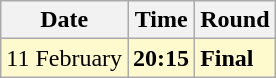<table class="wikitable">
<tr>
<th>Date</th>
<th>Time</th>
<th>Round</th>
</tr>
<tr style=background:lemonchiffon>
<td>11 February</td>
<td><strong>20:15</strong></td>
<td><strong>Final</strong></td>
</tr>
</table>
